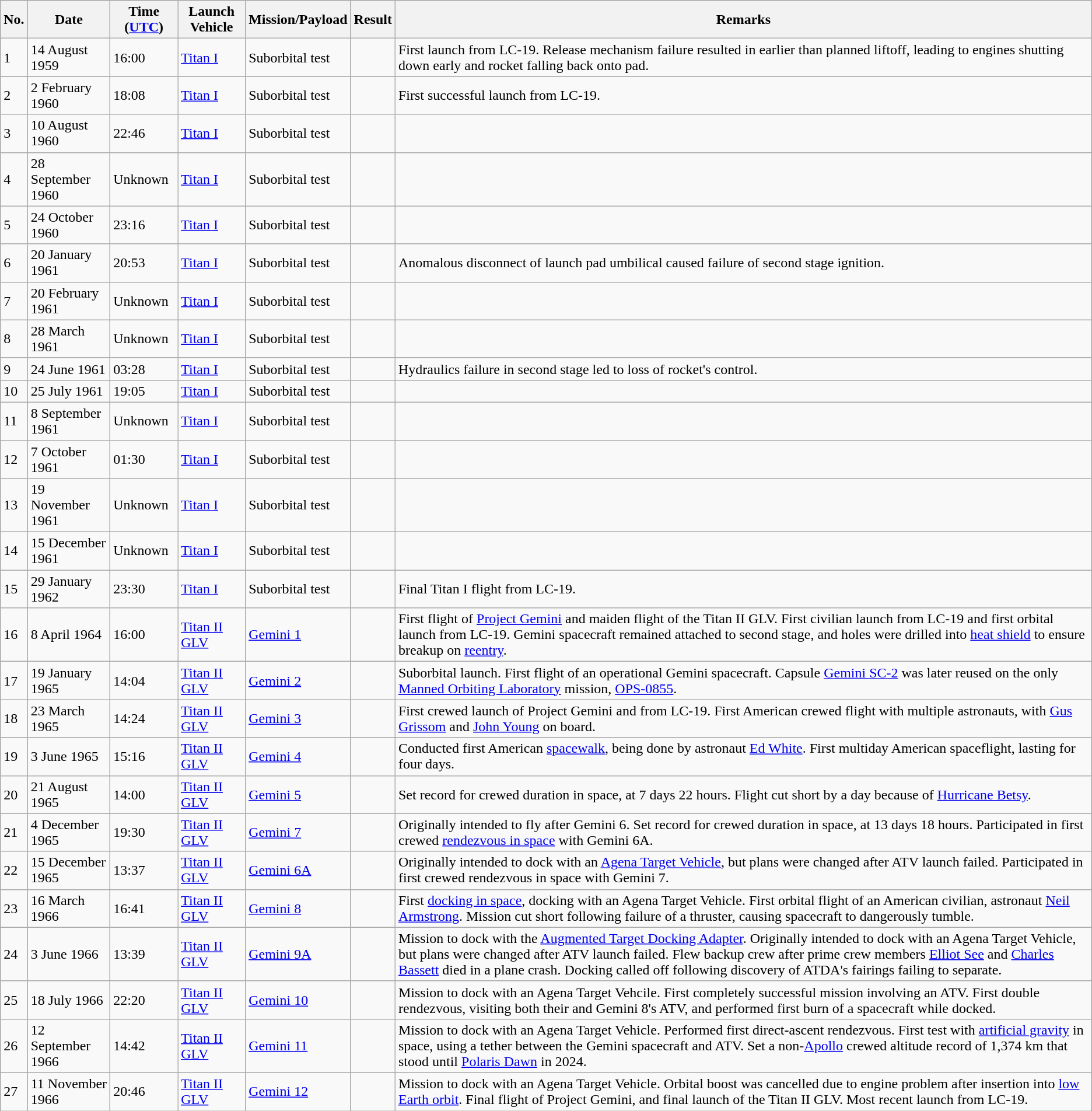<table class="wikitable">
<tr>
<th>No.</th>
<th>Date</th>
<th>Time (<a href='#'>UTC</a>)</th>
<th>Launch Vehicle</th>
<th>Mission/Payload</th>
<th>Result</th>
<th>Remarks</th>
</tr>
<tr>
<td>1</td>
<td>14 August 1959</td>
<td>16:00</td>
<td><a href='#'>Titan I</a></td>
<td>Suborbital test</td>
<td></td>
<td>First launch from LC-19. Release mechanism failure resulted in earlier than planned liftoff, leading to engines shutting down early and rocket falling back onto pad.</td>
</tr>
<tr>
<td>2</td>
<td>2 February 1960</td>
<td>18:08</td>
<td><a href='#'>Titan I</a></td>
<td>Suborbital test</td>
<td></td>
<td>First successful launch from LC-19.</td>
</tr>
<tr>
<td>3</td>
<td>10 August 1960</td>
<td>22:46</td>
<td><a href='#'>Titan I</a></td>
<td>Suborbital test</td>
<td></td>
<td></td>
</tr>
<tr>
<td>4</td>
<td>28 September 1960</td>
<td>Unknown</td>
<td><a href='#'>Titan I</a></td>
<td>Suborbital test</td>
<td></td>
<td></td>
</tr>
<tr>
<td>5</td>
<td>24 October 1960</td>
<td>23:16</td>
<td><a href='#'>Titan I</a></td>
<td>Suborbital test</td>
<td></td>
<td></td>
</tr>
<tr>
<td>6</td>
<td>20 January 1961</td>
<td>20:53</td>
<td><a href='#'>Titan I</a></td>
<td>Suborbital test</td>
<td></td>
<td>Anomalous disconnect of launch pad umbilical caused failure of second stage ignition.</td>
</tr>
<tr>
<td>7</td>
<td>20 February 1961</td>
<td>Unknown</td>
<td><a href='#'>Titan I</a></td>
<td>Suborbital test</td>
<td></td>
<td></td>
</tr>
<tr>
<td>8</td>
<td>28 March 1961</td>
<td>Unknown</td>
<td><a href='#'>Titan I</a></td>
<td>Suborbital test</td>
<td></td>
<td></td>
</tr>
<tr>
<td>9</td>
<td>24 June 1961</td>
<td>03:28</td>
<td><a href='#'>Titan I</a></td>
<td>Suborbital test</td>
<td></td>
<td>Hydraulics failure in second stage led to loss of rocket's control.</td>
</tr>
<tr>
<td>10</td>
<td>25 July 1961</td>
<td>19:05</td>
<td><a href='#'>Titan I</a></td>
<td>Suborbital test</td>
<td></td>
<td></td>
</tr>
<tr>
<td>11</td>
<td>8 September 1961</td>
<td>Unknown</td>
<td><a href='#'>Titan I</a></td>
<td>Suborbital test</td>
<td></td>
<td></td>
</tr>
<tr>
<td>12</td>
<td>7 October 1961</td>
<td>01:30</td>
<td><a href='#'>Titan I</a></td>
<td>Suborbital test</td>
<td></td>
<td></td>
</tr>
<tr>
<td>13</td>
<td>19 November 1961</td>
<td>Unknown</td>
<td><a href='#'>Titan I</a></td>
<td>Suborbital test</td>
<td></td>
<td></td>
</tr>
<tr>
<td>14</td>
<td>15 December 1961</td>
<td>Unknown</td>
<td><a href='#'>Titan I</a></td>
<td>Suborbital test</td>
<td></td>
<td></td>
</tr>
<tr>
<td>15</td>
<td>29 January 1962</td>
<td>23:30</td>
<td><a href='#'>Titan I</a></td>
<td>Suborbital test</td>
<td></td>
<td>Final Titan I flight from LC-19.</td>
</tr>
<tr>
<td>16</td>
<td>8 April 1964</td>
<td>16:00</td>
<td><a href='#'>Titan II GLV</a></td>
<td><a href='#'>Gemini 1</a></td>
<td></td>
<td>First flight of <a href='#'>Project Gemini</a> and maiden flight of the Titan II GLV. First civilian launch from LC-19 and first orbital launch from LC-19. Gemini spacecraft remained attached to second stage, and holes were drilled into <a href='#'>heat shield</a> to ensure breakup on <a href='#'>reentry</a>.</td>
</tr>
<tr>
<td>17</td>
<td>19 January 1965</td>
<td>14:04</td>
<td><a href='#'>Titan II GLV</a></td>
<td><a href='#'>Gemini 2</a></td>
<td></td>
<td>Suborbital launch. First flight of an operational Gemini spacecraft. Capsule <a href='#'>Gemini SC-2</a> was later reused on the only <a href='#'>Manned Orbiting Laboratory</a> mission, <a href='#'>OPS-0855</a>.</td>
</tr>
<tr>
<td>18</td>
<td>23 March 1965</td>
<td>14:24</td>
<td><a href='#'>Titan II GLV</a></td>
<td><a href='#'>Gemini 3</a></td>
<td></td>
<td>First crewed launch of Project Gemini and from LC-19. First American crewed flight with multiple astronauts, with <a href='#'>Gus Grissom</a> and <a href='#'>John Young</a> on board.</td>
</tr>
<tr>
<td>19</td>
<td>3 June 1965</td>
<td>15:16</td>
<td><a href='#'>Titan II GLV</a></td>
<td><a href='#'>Gemini 4</a></td>
<td></td>
<td>Conducted first American <a href='#'>spacewalk</a>, being done by astronaut <a href='#'>Ed White</a>. First multiday American spaceflight, lasting for four days.</td>
</tr>
<tr>
<td>20</td>
<td>21 August 1965</td>
<td>14:00</td>
<td><a href='#'>Titan II GLV</a></td>
<td><a href='#'>Gemini 5</a></td>
<td></td>
<td>Set record for crewed duration in space, at 7 days 22 hours. Flight cut short by a day because of <a href='#'>Hurricane Betsy</a>.</td>
</tr>
<tr>
<td>21</td>
<td>4 December 1965</td>
<td>19:30</td>
<td><a href='#'>Titan II GLV</a></td>
<td><a href='#'>Gemini 7</a></td>
<td></td>
<td>Originally intended to fly after Gemini 6. Set record for crewed duration in space, at 13 days 18 hours. Participated in first crewed <a href='#'>rendezvous in space</a> with Gemini 6A.</td>
</tr>
<tr>
<td>22</td>
<td>15 December 1965</td>
<td>13:37</td>
<td><a href='#'>Titan II GLV</a></td>
<td><a href='#'>Gemini 6A</a></td>
<td></td>
<td>Originally intended to dock with an <a href='#'>Agena Target Vehicle</a>, but plans were changed after ATV launch failed. Participated in first crewed rendezvous in space with Gemini 7.</td>
</tr>
<tr>
<td>23</td>
<td>16 March 1966</td>
<td>16:41</td>
<td><a href='#'>Titan II GLV</a></td>
<td><a href='#'>Gemini 8</a></td>
<td></td>
<td>First <a href='#'>docking in space</a>, docking with an Agena Target Vehicle. First orbital flight of an American civilian, astronaut <a href='#'>Neil Armstrong</a>. Mission cut short following failure of a thruster, causing spacecraft to dangerously tumble.</td>
</tr>
<tr>
<td>24</td>
<td>3 June 1966</td>
<td>13:39</td>
<td><a href='#'>Titan II GLV</a></td>
<td><a href='#'>Gemini 9A</a></td>
<td></td>
<td>Mission to dock with the <a href='#'>Augmented Target Docking Adapter</a>. Originally intended to dock with an Agena Target Vehicle, but plans were changed after ATV launch failed. Flew backup crew after prime crew members <a href='#'>Elliot See</a> and <a href='#'>Charles Bassett</a> died in a plane crash. Docking called off following discovery of ATDA's fairings failing to separate.</td>
</tr>
<tr>
<td>25</td>
<td>18 July 1966</td>
<td>22:20</td>
<td><a href='#'>Titan II GLV</a></td>
<td><a href='#'>Gemini 10</a></td>
<td></td>
<td>Mission to dock with an Agena Target Vehcile. First completely successful mission involving an ATV. First double rendezvous, visiting both their and Gemini 8's ATV, and performed first burn of a spacecraft while docked.</td>
</tr>
<tr>
<td>26</td>
<td>12 September 1966</td>
<td>14:42</td>
<td><a href='#'>Titan II GLV</a></td>
<td><a href='#'>Gemini 11</a></td>
<td></td>
<td>Mission to dock with an Agena Target Vehicle. Performed first direct-ascent rendezvous. First test with <a href='#'>artificial gravity</a> in space, using a tether between the Gemini spacecraft and ATV. Set a non-<a href='#'>Apollo</a> crewed altitude record of 1,374 km that stood until <a href='#'>Polaris Dawn</a> in 2024.</td>
</tr>
<tr>
<td>27</td>
<td>11 November 1966</td>
<td>20:46</td>
<td><a href='#'>Titan II GLV</a></td>
<td><a href='#'>Gemini 12</a></td>
<td></td>
<td>Mission to dock with an Agena Target Vehicle. Orbital boost was cancelled due to engine problem after insertion into <a href='#'>low Earth orbit</a>. Final flight of Project Gemini, and final launch of the Titan II GLV. Most recent launch from LC-19.</td>
</tr>
</table>
